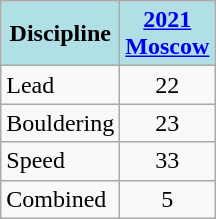<table class="wikitable" style="text-align: center;">
<tr>
<th style="background: #b0e0e6;">Discipline</th>
<th style="background: #b0e0e6;"><a href='#'>2021<br>Moscow</a></th>
</tr>
<tr>
<td align="left">Lead</td>
<td>22</td>
</tr>
<tr>
<td align="left">Bouldering</td>
<td>23</td>
</tr>
<tr>
<td align="left">Speed</td>
<td>33</td>
</tr>
<tr>
<td align="left">Combined</td>
<td>5</td>
</tr>
</table>
